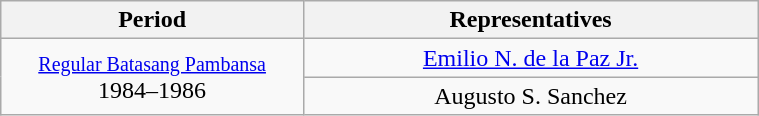<table class="wikitable" style="text-align:center; width:40%;">
<tr>
<th width=40%>Period</th>
<th>Representatives</th>
</tr>
<tr>
<td rowspan=2><small><a href='#'>Regular Batasang Pambansa</a></small><br>1984–1986</td>
<td><a href='#'>Emilio N. de la Paz Jr.</a></td>
</tr>
<tr>
<td>Augusto S. Sanchez</td>
</tr>
</table>
